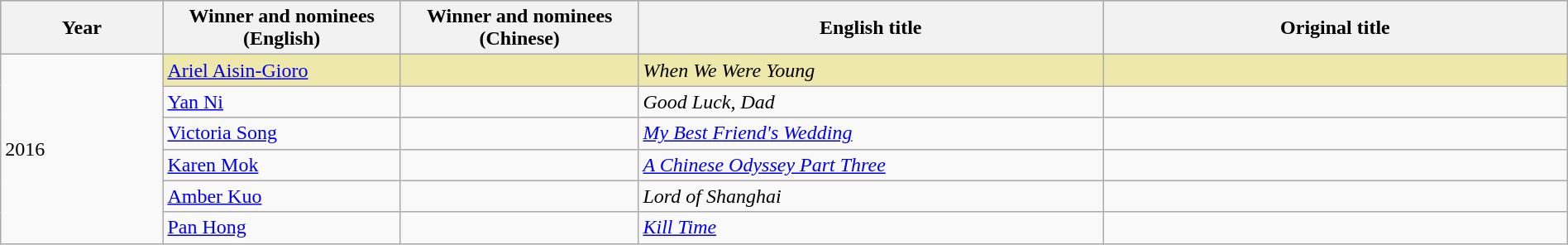<table class="wikitable" style="width:100%;">
<tr style="background:#bebebe">
<th width="100"><strong>Year</strong></th>
<th width="150"><strong>Winner and nominees<br>(English)</strong></th>
<th width="150"><strong>Winner and nominees<br>(Chinese)</strong></th>
<th width="300"><strong>English title</strong></th>
<th width="300"><strong>Original title</strong></th>
</tr>
<tr>
<td rowspan="6">2016</td>
<td style="background:#EEE8AA;"><a href='#'>Ariel Aisin-Gioro</a></td>
<td style="background:#EEE8AA;"></td>
<td style="background:#EEE8AA;"><em>When We Were Young</em></td>
<td style="background:#EEE8AA;"></td>
</tr>
<tr>
<td><a href='#'>Yan Ni</a></td>
<td></td>
<td><em>Good Luck, Dad</em></td>
<td></td>
</tr>
<tr>
<td><a href='#'>Victoria Song</a></td>
<td></td>
<td><em><a href='#'>My Best Friend's Wedding</a></em></td>
<td></td>
</tr>
<tr>
<td><a href='#'>Karen Mok</a></td>
<td></td>
<td><em><a href='#'>A Chinese Odyssey Part Three</a></em></td>
<td></td>
</tr>
<tr>
<td><a href='#'>Amber Kuo</a></td>
<td></td>
<td><em>Lord of Shanghai</em></td>
<td></td>
</tr>
<tr>
<td><a href='#'>Pan Hong</a></td>
<td></td>
<td><em><a href='#'>Kill Time</a></em></td>
<td></td>
</tr>
</table>
